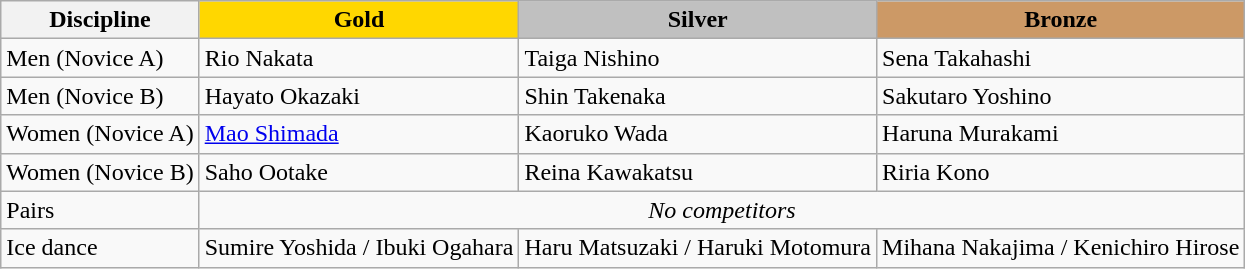<table class="wikitable">
<tr>
<th>Discipline</th>
<td align=center bgcolor=gold><strong>Gold</strong></td>
<td align=center bgcolor=silver><strong>Silver</strong></td>
<td align=center bgcolor=cc9966><strong>Bronze</strong></td>
</tr>
<tr>
<td>Men (Novice A)</td>
<td>Rio Nakata</td>
<td>Taiga Nishino</td>
<td>Sena Takahashi</td>
</tr>
<tr>
<td>Men (Novice B)</td>
<td>Hayato Okazaki</td>
<td>Shin Takenaka</td>
<td>Sakutaro Yoshino</td>
</tr>
<tr>
<td>Women (Novice A)</td>
<td><a href='#'>Mao Shimada</a></td>
<td>Kaoruko Wada</td>
<td>Haruna Murakami</td>
</tr>
<tr>
<td>Women (Novice B)</td>
<td>Saho Ootake</td>
<td>Reina Kawakatsu</td>
<td>Riria Kono</td>
</tr>
<tr>
<td>Pairs</td>
<td colspan=3 align=center><em>No competitors</em></td>
</tr>
<tr>
<td>Ice dance</td>
<td>Sumire Yoshida / Ibuki Ogahara</td>
<td>Haru Matsuzaki / Haruki Motomura</td>
<td>Mihana Nakajima / Kenichiro Hirose</td>
</tr>
</table>
